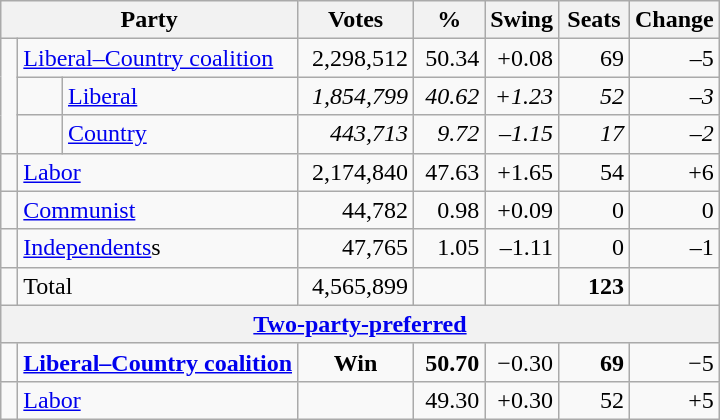<table class="wikitable">
<tr>
<th colspan=3 style="width:180px">Party</th>
<th style="width:70px;">Votes</th>
<th style="width:40px;">%</th>
<th style="width:40px;">Swing</th>
<th style="width:40px;">Seats</th>
<th style="width:40px;">Change</th>
</tr>
<tr>
<td rowspan=3> </td>
<td colspan=2><a href='#'>Liberal–Country coalition</a></td>
<td align=right>2,298,512</td>
<td align=right>50.34</td>
<td align=right>+0.08</td>
<td align=right>69</td>
<td align=right>–5</td>
</tr>
<tr>
<td> </td>
<td><a href='#'>Liberal</a></td>
<td style="text-align:right"><em>1,854,799</em></td>
<td style="text-align:right"><em>40.62</em></td>
<td style="text-align:right"><em>+1.23</em></td>
<td style="text-align:right"><em>52</em></td>
<td style="text-align:right"><em>–3</em></td>
</tr>
<tr>
<td> </td>
<td><a href='#'>Country</a></td>
<td style="text-align:right"><em>443,713</em></td>
<td style="text-align:right"><em>9.72</em></td>
<td style="text-align:right"><em>–1.15</em></td>
<td style="text-align:right"><em>17</em></td>
<td style="text-align:right"><em>–2</em></td>
</tr>
<tr>
<td> </td>
<td colspan=2><a href='#'>Labor</a></td>
<td style="text-align:right">2,174,840</td>
<td style="text-align:right">47.63</td>
<td style="text-align:right">+1.65</td>
<td style="text-align:right">54</td>
<td style="text-align:right">+6</td>
</tr>
<tr>
<td> </td>
<td colspan=2><a href='#'>Communist</a></td>
<td style="text-align:right">44,782</td>
<td style="text-align:right">0.98</td>
<td style="text-align:right">+0.09</td>
<td style="text-align:right">0</td>
<td style="text-align:right">0</td>
</tr>
<tr>
<td> </td>
<td colspan=2><a href='#'>Independents</a>s</td>
<td style="text-align:right">47,765</td>
<td style="text-align:right">1.05</td>
<td style="text-align:right">–1.11</td>
<td style="text-align:right">0</td>
<td style="text-align:right">–1</td>
</tr>
<tr>
<td> </td>
<td colspan=2>Total</td>
<td style="text-align:right">4,565,899</td>
<td style="text-align:right"> </td>
<td style="text-align:right"> </td>
<td style="text-align:right"><strong>123</strong></td>
<td style="text-align:right"></td>
</tr>
<tr>
<th colspan=8 align=center><a href='#'>Two-party-preferred</a> </th>
</tr>
<tr>
<td> </td>
<td colspan=2><strong><a href='#'>Liberal–Country coalition</a></strong></td>
<td style="text-align:center"><strong>Win</strong></td>
<td style="text-align:right"><strong>50.70</strong></td>
<td style="text-align:right">−0.30</td>
<td style="text-align:right"><strong>69</strong></td>
<td style="text-align:right">−5</td>
</tr>
<tr>
<td> </td>
<td colspan=2><a href='#'>Labor</a></td>
<td style="text-align:center"></td>
<td style="text-align:right">49.30</td>
<td style="text-align:right">+0.30</td>
<td style="text-align:right">52</td>
<td style="text-align:right">+5</td>
</tr>
</table>
